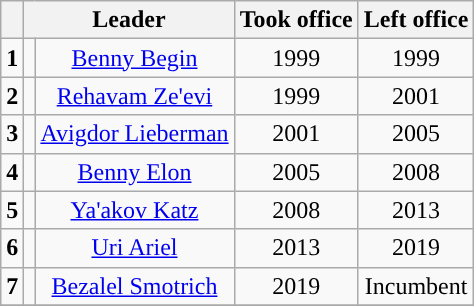<table class="wikitable" style="text-align: center;">
<tr>
<th><br></th>
<th colspan="2">Leader</th>
<th>Took office</th>
<th>Left office</th>
</tr>
<tr>
<td style="background: "><strong>1</strong></td>
<td></td>
<td><a href='#'>Benny Begin</a></td>
<td>1999</td>
<td>1999</td>
</tr>
<tr>
<td style="background: "><strong>2</strong></td>
<td></td>
<td><a href='#'>Rehavam Ze'evi</a></td>
<td>1999</td>
<td>2001</td>
</tr>
<tr>
<td style="background: "><strong>3</strong></td>
<td></td>
<td><a href='#'>Avigdor Lieberman</a></td>
<td>2001</td>
<td>2005</td>
</tr>
<tr>
<td style="background: "><strong>4</strong></td>
<td></td>
<td><a href='#'>Benny Elon</a></td>
<td>2005</td>
<td>2008</td>
</tr>
<tr>
<td style="background: "><strong>5</strong></td>
<td></td>
<td><a href='#'>Ya'akov Katz</a></td>
<td>2008</td>
<td>2013</td>
</tr>
<tr>
<td style="background: "><strong>6</strong></td>
<td></td>
<td><a href='#'>Uri Ariel</a></td>
<td>2013</td>
<td>2019</td>
</tr>
<tr>
<td style="background: "><strong>7</strong></td>
<td></td>
<td><a href='#'>Bezalel Smotrich</a></td>
<td>2019</td>
<td>Incumbent</td>
</tr>
<tr>
</tr>
</table>
